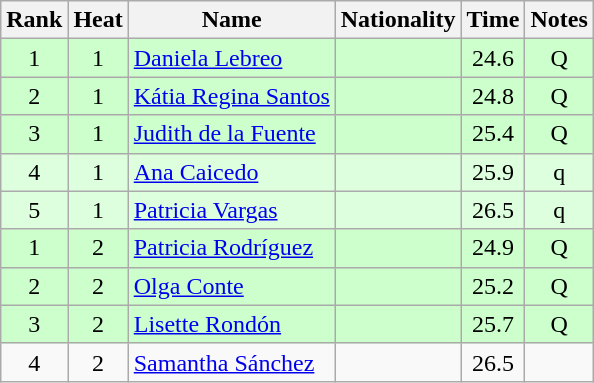<table class="wikitable sortable" style="text-align:center">
<tr>
<th>Rank</th>
<th>Heat</th>
<th>Name</th>
<th>Nationality</th>
<th>Time</th>
<th>Notes</th>
</tr>
<tr bgcolor=ccffcc>
<td>1</td>
<td>1</td>
<td align=left><a href='#'>Daniela Lebreo</a></td>
<td align=left></td>
<td>24.6</td>
<td>Q</td>
</tr>
<tr bgcolor=ccffcc>
<td>2</td>
<td>1</td>
<td align=left><a href='#'>Kátia Regina Santos</a></td>
<td align=left></td>
<td>24.8</td>
<td>Q</td>
</tr>
<tr bgcolor=ccffcc>
<td>3</td>
<td>1</td>
<td align=left><a href='#'>Judith de la Fuente</a></td>
<td align=left></td>
<td>25.4</td>
<td>Q</td>
</tr>
<tr bgcolor=ddffdd>
<td>4</td>
<td>1</td>
<td align=left><a href='#'>Ana Caicedo</a></td>
<td align=left></td>
<td>25.9</td>
<td>q</td>
</tr>
<tr bgcolor=ddffdd>
<td>5</td>
<td>1</td>
<td align=left><a href='#'>Patricia Vargas</a></td>
<td align=left></td>
<td>26.5</td>
<td>q</td>
</tr>
<tr bgcolor=ccffcc>
<td>1</td>
<td>2</td>
<td align=left><a href='#'>Patricia Rodríguez</a></td>
<td align=left></td>
<td>24.9</td>
<td>Q</td>
</tr>
<tr bgcolor=ccffcc>
<td>2</td>
<td>2</td>
<td align=left><a href='#'>Olga Conte</a></td>
<td align=left></td>
<td>25.2</td>
<td>Q</td>
</tr>
<tr bgcolor=ccffcc>
<td>3</td>
<td>2</td>
<td align=left><a href='#'>Lisette Rondón</a></td>
<td align=left></td>
<td>25.7</td>
<td>Q</td>
</tr>
<tr>
<td>4</td>
<td>2</td>
<td align=left><a href='#'>Samantha Sánchez</a></td>
<td align=left></td>
<td>26.5</td>
<td></td>
</tr>
</table>
